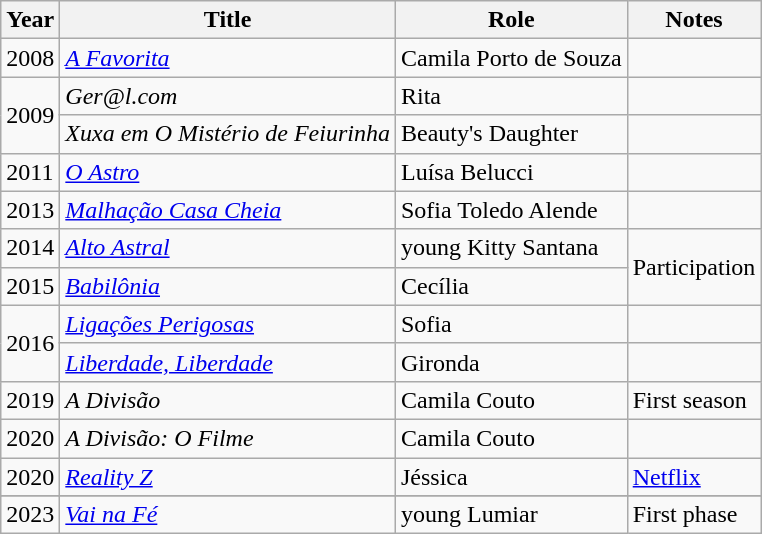<table class="wikitable">
<tr>
<th>Year</th>
<th>Title</th>
<th>Role</th>
<th>Notes</th>
</tr>
<tr>
<td>2008</td>
<td><em><a href='#'>A Favorita</a></em></td>
<td>Camila Porto de Souza</td>
<td></td>
</tr>
<tr>
<td rowspan="2">2009</td>
<td><em>Ger@l.com</em></td>
<td>Rita</td>
<td></td>
</tr>
<tr>
<td><em>Xuxa em O Mistério de Feiurinha</em></td>
<td>Beauty's Daughter</td>
<td></td>
</tr>
<tr>
<td>2011</td>
<td><em><a href='#'>O Astro</a></em></td>
<td>Luísa Belucci</td>
<td></td>
</tr>
<tr>
<td>2013</td>
<td><em><a href='#'>Malhação Casa Cheia</a></em></td>
<td>Sofia Toledo Alende</td>
<td></td>
</tr>
<tr>
<td>2014</td>
<td><em><a href='#'>Alto Astral</a></em></td>
<td>young Kitty Santana</td>
<td rowspan="2">Participation</td>
</tr>
<tr>
<td>2015</td>
<td><em><a href='#'>Babilônia</a></em></td>
<td>Cecília</td>
</tr>
<tr>
<td rowspan="2">2016</td>
<td><em><a href='#'>Ligações Perigosas</a></em></td>
<td>Sofia</td>
<td></td>
</tr>
<tr>
<td><em><a href='#'>Liberdade, Liberdade</a></em></td>
<td>Gironda</td>
<td></td>
</tr>
<tr>
<td>2019</td>
<td><em>A Divisão</em></td>
<td>Camila Couto</td>
<td>First season</td>
</tr>
<tr>
<td>2020</td>
<td><em>A Divisão: O Filme</em></td>
<td>Camila Couto</td>
<td></td>
</tr>
<tr>
<td>2020</td>
<td><em><a href='#'>Reality Z</a></em></td>
<td>Jéssica</td>
<td><a href='#'>Netflix</a></td>
</tr>
<tr>
</tr>
<tr>
<td>2023</td>
<td><em><a href='#'>Vai na Fé</a></em></td>
<td>young Lumiar</td>
<td>First phase</td>
</tr>
</table>
